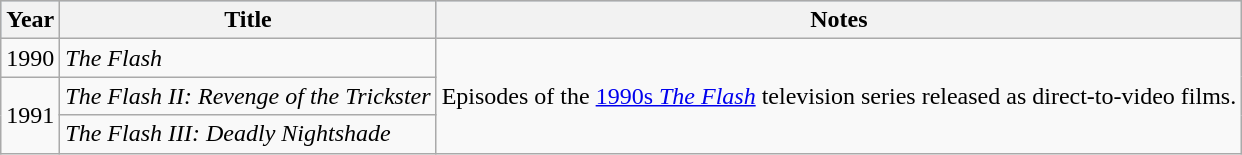<table class="wikitable sortable">
<tr style="background:#b0c4de;">
<th>Year</th>
<th>Title</th>
<th>Notes</th>
</tr>
<tr>
<td>1990</td>
<td><em>The Flash</em></td>
<td rowspan="3">Episodes of the <a href='#'>1990s <em>The Flash</em></a> television series released as direct-to-video films.</td>
</tr>
<tr>
<td rowspan="2">1991</td>
<td><em>The Flash II: Revenge of the Trickster</em></td>
</tr>
<tr>
<td><em>The Flash III: Deadly Nightshade</em></td>
</tr>
</table>
